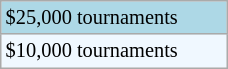<table class="wikitable" style="font-size:85%;" width=12%>
<tr style="background:lightblue;">
<td>$25,000 tournaments</td>
</tr>
<tr style="background:#f0f8ff;">
<td>$10,000 tournaments</td>
</tr>
</table>
